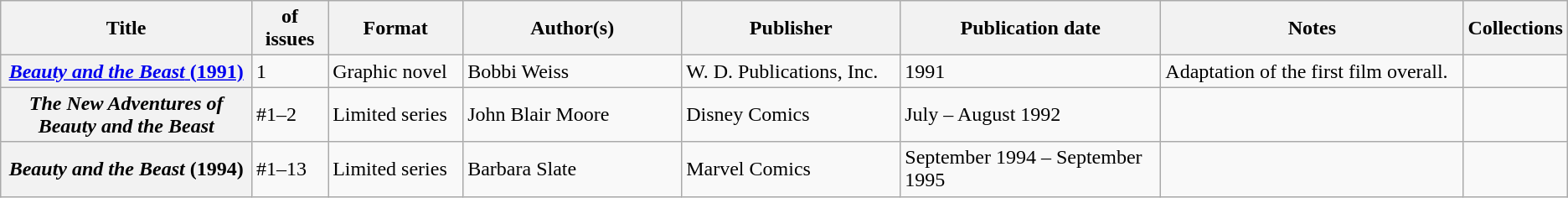<table class="wikitable">
<tr>
<th>Title</th>
<th style="width:40pt"> of issues</th>
<th style="width:75pt">Format</th>
<th style="width:125pt">Author(s)</th>
<th style="width:125pt">Publisher</th>
<th style="width:150pt">Publication date</th>
<th style="width:175pt">Notes</th>
<th>Collections</th>
</tr>
<tr>
<th><a href='#'><em>Beauty and the Beast</em> (1991)</a></th>
<td>1</td>
<td>Graphic novel</td>
<td>Bobbi Weiss</td>
<td>W. D. Publications, Inc.</td>
<td>1991</td>
<td>Adaptation of the first film overall.</td>
<td></td>
</tr>
<tr>
<th><em>The New Adventures of Beauty and the Beast</em></th>
<td>#1–2</td>
<td>Limited series</td>
<td>John Blair Moore</td>
<td>Disney Comics</td>
<td>July – August 1992</td>
<td></td>
<td></td>
</tr>
<tr>
<th><em>Beauty and the Beast</em> (1994)</th>
<td>#1–13</td>
<td>Limited series</td>
<td>Barbara Slate</td>
<td>Marvel Comics</td>
<td>September 1994 – September 1995</td>
<td></td>
<td></td>
</tr>
</table>
